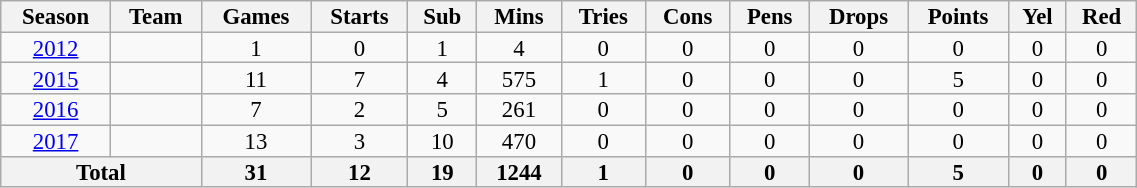<table class="wikitable" style="text-align:center; line-height:90%; font-size:95%; width:60%;">
<tr>
<th>Season</th>
<th>Team</th>
<th>Games</th>
<th>Starts</th>
<th>Sub</th>
<th>Mins</th>
<th>Tries</th>
<th>Cons</th>
<th>Pens</th>
<th>Drops</th>
<th>Points</th>
<th>Yel</th>
<th>Red</th>
</tr>
<tr>
<td><a href='#'>2012</a></td>
<td></td>
<td>1</td>
<td>0</td>
<td>1</td>
<td>4</td>
<td>0</td>
<td>0</td>
<td>0</td>
<td>0</td>
<td>0</td>
<td>0</td>
<td>0</td>
</tr>
<tr>
<td><a href='#'>2015</a></td>
<td></td>
<td>11</td>
<td>7</td>
<td>4</td>
<td>575</td>
<td>1</td>
<td>0</td>
<td>0</td>
<td>0</td>
<td>5</td>
<td>0</td>
<td>0</td>
</tr>
<tr>
<td><a href='#'>2016</a></td>
<td></td>
<td>7</td>
<td>2</td>
<td>5</td>
<td>261</td>
<td>0</td>
<td>0</td>
<td>0</td>
<td>0</td>
<td>0</td>
<td>0</td>
<td>0</td>
</tr>
<tr>
<td><a href='#'>2017</a></td>
<td></td>
<td>13</td>
<td>3</td>
<td>10</td>
<td>470</td>
<td>0</td>
<td>0</td>
<td>0</td>
<td>0</td>
<td>0</td>
<td>0</td>
<td>0</td>
</tr>
<tr>
<th colspan="2">Total</th>
<th>31</th>
<th>12</th>
<th>19</th>
<th>1244</th>
<th>1</th>
<th>0</th>
<th>0</th>
<th>0</th>
<th>5</th>
<th>0</th>
<th>0</th>
</tr>
</table>
